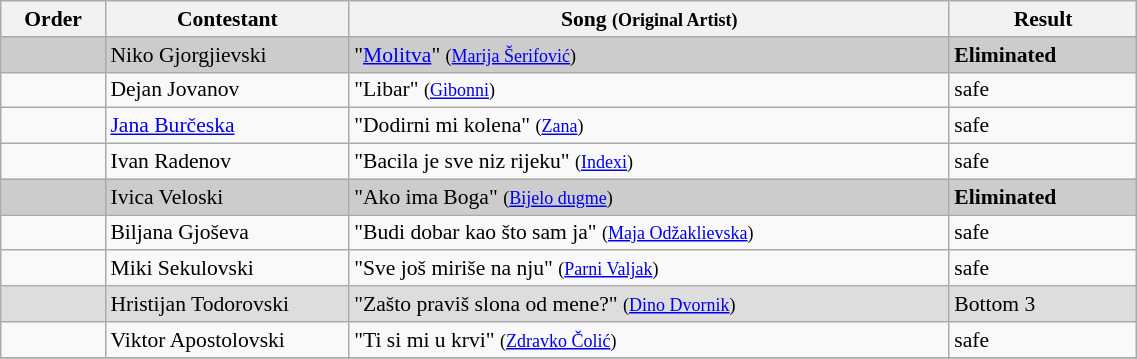<table class="wikitable" style="font-size:90%; width:60%; text-align: left;">
<tr>
<th width="05%">Order</th>
<th width="13%">Contestant</th>
<th width="32%">Song <small>(Original Artist)</small></th>
<th width="10%">Result</th>
</tr>
<tr>
<td bgcolor="CCCCCC"></td>
<td bgcolor="CCCCCC">Niko Gjorgjievski</td>
<td bgcolor="CCCCCC">"<a href='#'>Molitva</a>" <small>(<a href='#'>Marija Šerifović</a>)</small></td>
<td bgcolor="CCCCCC"><strong>Eliminated</strong></td>
</tr>
<tr>
<td></td>
<td>Dejan Jovanov</td>
<td>"Libar" <small>(<a href='#'>Gibonni</a>)</small></td>
<td>safe</td>
</tr>
<tr>
<td></td>
<td><a href='#'>Jana Burčeska</a></td>
<td>"Dodirni mi kolena" <small>(<a href='#'>Zana</a>)</small></td>
<td>safe</td>
</tr>
<tr>
<td></td>
<td>Ivan Radenov</td>
<td>"Bacila je sve niz rijeku" <small>(<a href='#'>Indexi</a>)</small></td>
<td>safe</td>
</tr>
<tr>
<td bgcolor="CCCCCC"></td>
<td bgcolor="CCCCCC">Ivica Veloski</td>
<td bgcolor="CCCCCC">"Ako ima Boga" <small>(<a href='#'>Bijelo dugme</a>)</small></td>
<td bgcolor="CCCCCC"><strong>Eliminated</strong></td>
</tr>
<tr>
<td></td>
<td>Biljana Gjoševa</td>
<td>"Budi dobar kao što sam ja" <small>(<a href='#'>Maja Odžaklievska</a>)</small></td>
<td>safe</td>
</tr>
<tr>
<td></td>
<td>Miki Sekulovski</td>
<td>"Sve još miriše na nju" <small>(<a href='#'>Parni Valjak</a>)</small></td>
<td>safe</td>
</tr>
<tr>
<td bgcolor="DDDDDD"></td>
<td bgcolor="DDDDDD">Hristijan Todorovski</td>
<td bgcolor="DDDDDD">"Zašto praviš slona od mene?" <small>(<a href='#'>Dino Dvornik</a>)</small></td>
<td bgcolor="DDDDDD">Bottom 3</td>
</tr>
<tr>
<td></td>
<td>Viktor Apostolovski</td>
<td>"Ti si mi u krvi" <small>(<a href='#'>Zdravko Čolić</a>)</small></td>
<td>safe</td>
</tr>
<tr>
</tr>
</table>
